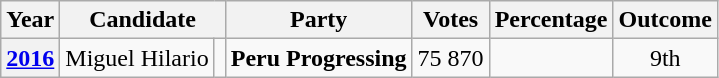<table class="wikitable" style="text-align:center">
<tr>
<th>Year</th>
<th colspan="2">Candidate</th>
<th>Party</th>
<th>Votes</th>
<th>Percentage</th>
<th>Outcome</th>
</tr>
<tr>
<th><strong><a href='#'>2016</a></strong></th>
<td>Miguel Hilario</td>
<td></td>
<td><strong>Peru Progressing</strong></td>
<td>75 870</td>
<td></td>
<td>9th</td>
</tr>
</table>
